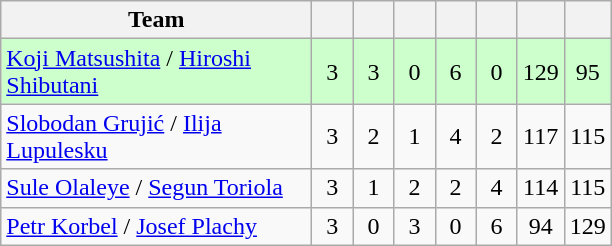<table class="wikitable" style="text-align:center;">
<tr>
<th width=200>Team</th>
<th width=20></th>
<th width=20></th>
<th width=20></th>
<th width=20></th>
<th width=20></th>
<th width=20></th>
<th width=20></th>
</tr>
<tr bgcolor="#ccffcc">
<td align=left> <a href='#'>Koji Matsushita</a> / <a href='#'>Hiroshi Shibutani</a></td>
<td>3</td>
<td>3</td>
<td>0</td>
<td>6</td>
<td>0</td>
<td>129</td>
<td>95</td>
</tr>
<tr>
<td align=left> <a href='#'>Slobodan Grujić</a> / <a href='#'>Ilija Lupulesku</a></td>
<td>3</td>
<td>2</td>
<td>1</td>
<td>4</td>
<td>2</td>
<td>117</td>
<td>115</td>
</tr>
<tr>
<td align=left> <a href='#'>Sule Olaleye</a> / <a href='#'>Segun Toriola</a></td>
<td>3</td>
<td>1</td>
<td>2</td>
<td>2</td>
<td>4</td>
<td>114</td>
<td>115</td>
</tr>
<tr>
<td align=left> <a href='#'>Petr Korbel</a> / <a href='#'>Josef Plachy</a></td>
<td>3</td>
<td>0</td>
<td>3</td>
<td>0</td>
<td>6</td>
<td>94</td>
<td>129</td>
</tr>
</table>
